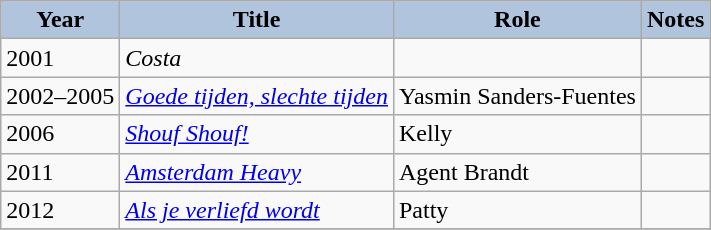<table class="wikitable">
<tr>
<th style="background:#B0C4DE;">Year</th>
<th style="background:#B0C4DE;">Title</th>
<th style="background:#B0C4DE;">Role</th>
<th style="background:#B0C4DE;">Notes</th>
</tr>
<tr>
<td>2001</td>
<td><em>Costa</em></td>
<td></td>
<td></td>
</tr>
<tr>
<td>2002–2005</td>
<td><em><a href='#'>Goede tijden, slechte tijden</a></em></td>
<td>Yasmin Sanders-Fuentes</td>
<td></td>
</tr>
<tr>
<td>2006</td>
<td><em><a href='#'>Shouf Shouf!</a></em></td>
<td>Kelly</td>
<td></td>
</tr>
<tr>
<td>2011</td>
<td><em><a href='#'>Amsterdam Heavy</a></em></td>
<td>Agent Brandt</td>
<td></td>
</tr>
<tr>
<td>2012</td>
<td><em><a href='#'>Als je verliefd wordt</a></em></td>
<td>Patty</td>
<td></td>
</tr>
<tr>
</tr>
</table>
